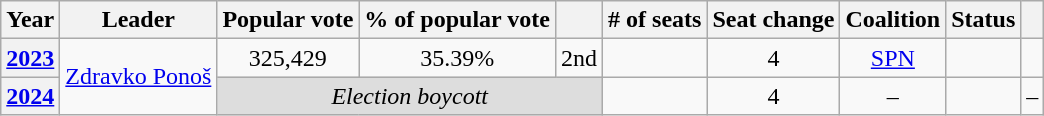<table class="wikitable" style="text-align:center">
<tr>
<th>Year</th>
<th>Leader</th>
<th>Popular vote</th>
<th>% of popular vote</th>
<th></th>
<th># of seats</th>
<th>Seat change</th>
<th>Coalition</th>
<th>Status</th>
<th></th>
</tr>
<tr>
<th><a href='#'>2023</a></th>
<td rowspan="2"><a href='#'>Zdravko Ponoš</a></td>
<td>325,429</td>
<td>35.39%</td>
<td> 2nd</td>
<td></td>
<td> 4</td>
<td><a href='#'>SPN</a></td>
<td></td>
<td></td>
</tr>
<tr>
<th><a href='#'>2024</a></th>
<td colspan="3" style="background:#ddd"><em>Election boycott</em></td>
<td></td>
<td> 4</td>
<td>–</td>
<td></td>
<td>–</td>
</tr>
</table>
